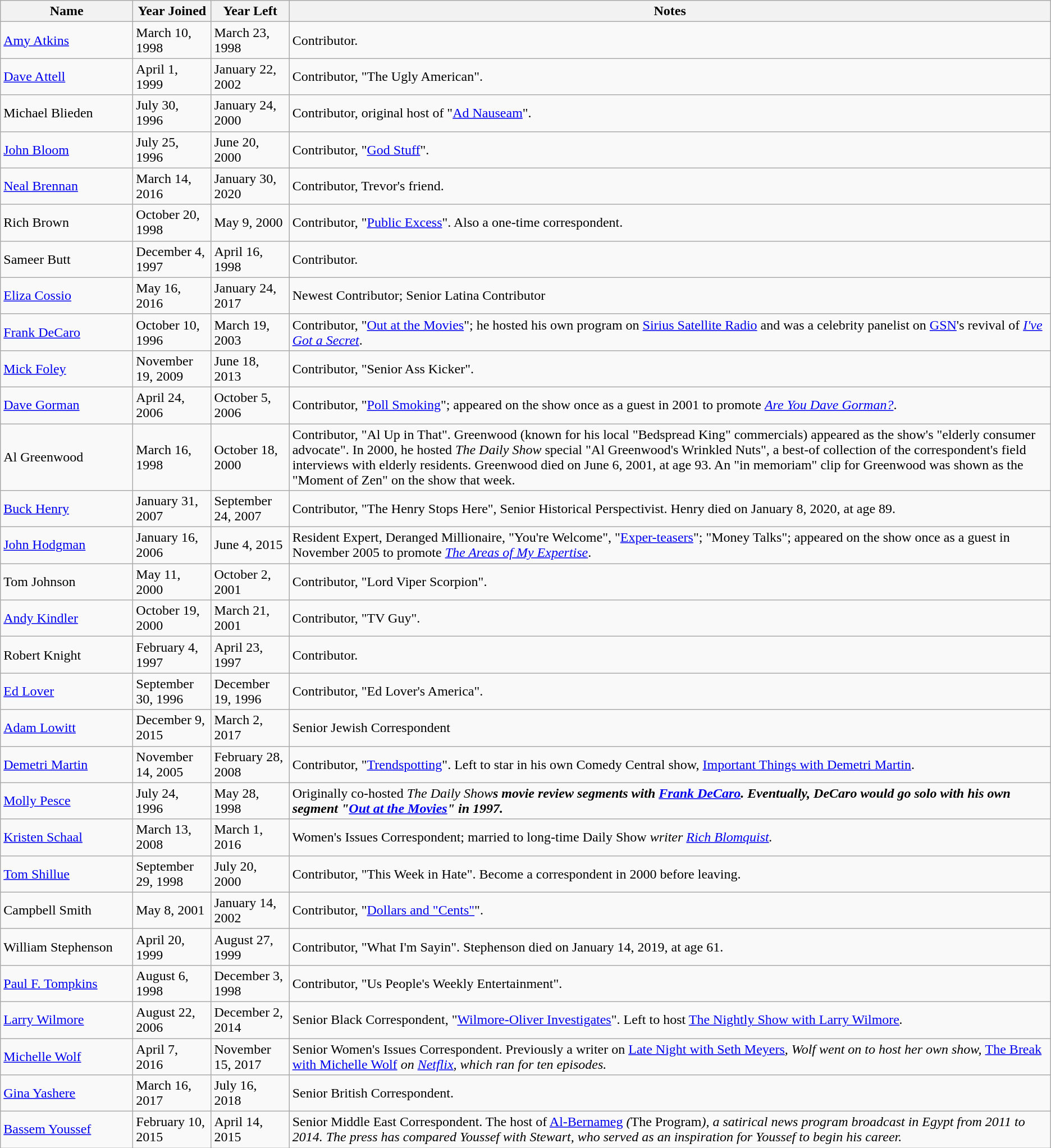<table class="wikitable sortable">
<tr>
<th style="width:150px;">Name</th>
<th>Year Joined</th>
<th>Year Left</th>
<th class="unsortable">Notes</th>
</tr>
<tr>
<td><a href='#'>Amy Atkins</a></td>
<td>March 10, 1998</td>
<td>March 23, 1998</td>
<td>Contributor.</td>
</tr>
<tr>
<td><a href='#'>Dave Attell</a></td>
<td>April 1, 1999</td>
<td>January 22, 2002</td>
<td>Contributor, "The Ugly American".</td>
</tr>
<tr>
<td>Michael Blieden</td>
<td>July 30, 1996</td>
<td>January 24, 2000</td>
<td>Contributor, original host of "<a href='#'>Ad Nauseam</a>".</td>
</tr>
<tr>
<td><a href='#'>John Bloom</a></td>
<td>July 25, 1996</td>
<td>June 20, 2000</td>
<td>Contributor, "<a href='#'>God Stuff</a>".</td>
</tr>
<tr>
<td><a href='#'>Neal Brennan</a></td>
<td>March 14, 2016</td>
<td>January 30, 2020</td>
<td>Contributor, Trevor's friend.</td>
</tr>
<tr>
<td>Rich Brown</td>
<td>October 20, 1998</td>
<td>May 9, 2000</td>
<td>Contributor, "<a href='#'>Public Excess</a>". Also a one-time correspondent.</td>
</tr>
<tr>
<td>Sameer Butt</td>
<td>December 4, 1997</td>
<td>April 16, 1998</td>
<td>Contributor.</td>
</tr>
<tr>
<td><a href='#'>Eliza Cossio</a></td>
<td>May 16, 2016</td>
<td>January 24, 2017</td>
<td>Newest Contributor; Senior Latina Contributor</td>
</tr>
<tr>
<td><a href='#'>Frank DeCaro</a></td>
<td>October 10, 1996</td>
<td>March 19, 2003</td>
<td>Contributor, "<a href='#'>Out at the Movies</a>"; he hosted his own program on <a href='#'>Sirius Satellite Radio</a> and was a celebrity panelist on <a href='#'>GSN</a>'s revival of <em><a href='#'>I've Got a Secret</a></em>.</td>
</tr>
<tr>
<td><a href='#'>Mick Foley</a></td>
<td>November 19, 2009</td>
<td>June 18, 2013</td>
<td>Contributor, "Senior Ass Kicker".</td>
</tr>
<tr>
<td><a href='#'>Dave Gorman</a></td>
<td>April 24, 2006</td>
<td>October 5, 2006</td>
<td>Contributor, "<a href='#'>Poll Smoking</a>"; appeared on the show once as a guest in 2001 to promote <em><a href='#'>Are You Dave Gorman?</a></em>.</td>
</tr>
<tr>
<td>Al Greenwood</td>
<td>March 16, 1998</td>
<td>October 18, 2000</td>
<td>Contributor, "Al Up in That". Greenwood (known for his local "Bedspread King" commercials) appeared as the show's "elderly consumer advocate". In 2000, he hosted <em>The Daily Show</em> special "Al Greenwood's Wrinkled Nuts", a best-of collection of the correspondent's field interviews with elderly residents. Greenwood died on June 6, 2001, at age 93. An "in memoriam" clip for Greenwood was shown as the "Moment of Zen" on the show that week.</td>
</tr>
<tr>
<td><a href='#'>Buck Henry</a></td>
<td>January 31, 2007</td>
<td>September 24, 2007</td>
<td>Contributor, "The Henry Stops Here", Senior Historical Perspectivist. Henry died on January 8, 2020, at age 89.</td>
</tr>
<tr>
<td><a href='#'>John Hodgman</a></td>
<td>January 16, 2006</td>
<td>June 4, 2015</td>
<td>Resident Expert, Deranged Millionaire, "You're Welcome", "<a href='#'>Exper-teasers</a>"; "Money Talks"; appeared on the show once as a guest in November 2005 to promote <em><a href='#'>The Areas of My Expertise</a></em>.</td>
</tr>
<tr>
<td>Tom Johnson</td>
<td>May 11, 2000</td>
<td>October 2, 2001</td>
<td>Contributor, "Lord Viper Scorpion".</td>
</tr>
<tr>
<td><a href='#'>Andy Kindler</a></td>
<td>October 19, 2000</td>
<td>March 21, 2001</td>
<td>Contributor, "TV Guy".</td>
</tr>
<tr>
<td>Robert Knight</td>
<td>February 4, 1997</td>
<td>April 23, 1997</td>
<td>Contributor.</td>
</tr>
<tr>
<td><a href='#'>Ed Lover</a></td>
<td>September 30, 1996</td>
<td>December 19, 1996</td>
<td>Contributor, "Ed Lover's America".</td>
</tr>
<tr>
<td><a href='#'>Adam Lowitt</a></td>
<td>December 9, 2015</td>
<td>March 2, 2017</td>
<td>Senior Jewish Correspondent</td>
</tr>
<tr>
<td><a href='#'>Demetri Martin</a></td>
<td>November 14, 2005</td>
<td>February 28, 2008</td>
<td>Contributor, "<a href='#'>Trendspotting</a>". Left to star in his own Comedy Central show, <a href='#'>Important Things with Demetri Martin</a>.</td>
</tr>
<tr>
<td><a href='#'>Molly Pesce</a></td>
<td>July 24, 1996</td>
<td>May 28, 1998</td>
<td>Originally co-hosted <em>The Daily Show<strong>s movie review segments with <a href='#'>Frank DeCaro</a>. Eventually, DeCaro would go solo with his own segment "<a href='#'>Out at the Movies</a>" in 1997.</td>
</tr>
<tr>
<td><a href='#'>Kristen Schaal</a></td>
<td>March 13, 2008</td>
<td>March 1, 2016</td>
<td>Women's Issues Correspondent; married to long-time </em>Daily Show<em> writer <a href='#'>Rich Blomquist</a>.</td>
</tr>
<tr>
<td><a href='#'>Tom Shillue</a></td>
<td>September 29, 1998</td>
<td>July 20, 2000</td>
<td>Contributor, "This Week in Hate". Become a correspondent in 2000 before leaving.</td>
</tr>
<tr>
<td>Campbell Smith</td>
<td>May 8, 2001</td>
<td>January 14, 2002</td>
<td>Contributor, "<a href='#'>Dollars and "Cents"</a>".</td>
</tr>
<tr>
<td>William Stephenson</td>
<td>April 20, 1999</td>
<td>August 27, 1999</td>
<td>Contributor, "What I'm Sayin". Stephenson died on January 14, 2019, at age 61.</td>
</tr>
<tr>
<td><a href='#'>Paul F. Tompkins</a></td>
<td>August 6, 1998</td>
<td>December 3, 1998</td>
<td>Contributor, "Us People's Weekly Entertainment".</td>
</tr>
<tr>
<td><a href='#'>Larry Wilmore</a></td>
<td>August 22, 2006</td>
<td>December 2, 2014</td>
<td>Senior Black Correspondent, "<a href='#'>Wilmore-Oliver Investigates</a>". Left to host </em><a href='#'>The Nightly Show with Larry Wilmore</a><em>.</td>
</tr>
<tr>
<td><a href='#'>Michelle Wolf</a></td>
<td>April 7, 2016</td>
<td>November 15, 2017</td>
<td>Senior Women's Issues Correspondent. Previously a writer on </em><a href='#'>Late Night with Seth Meyers</a><em>, Wolf went on to host her own show, </em><a href='#'>The Break with Michelle Wolf</a><em> on <a href='#'>Netflix</a>, which ran for ten episodes.</td>
</tr>
<tr>
<td><a href='#'>Gina Yashere</a></td>
<td>March 16, 2017</td>
<td>July 16, 2018</td>
<td>Senior British Correspondent.</td>
</tr>
<tr>
<td><a href='#'>Bassem Youssef</a></td>
<td>February 10, 2015</td>
<td>April 14, 2015</td>
<td>Senior Middle East Correspondent. The host of </em><a href='#'>Al-Bernameg</a><em> (</em>The Program<em>), a satirical news program  broadcast in Egypt from 2011 to 2014.  The press has compared Youssef with Stewart, who served as an inspiration for Youssef to begin his career.</td>
</tr>
</table>
